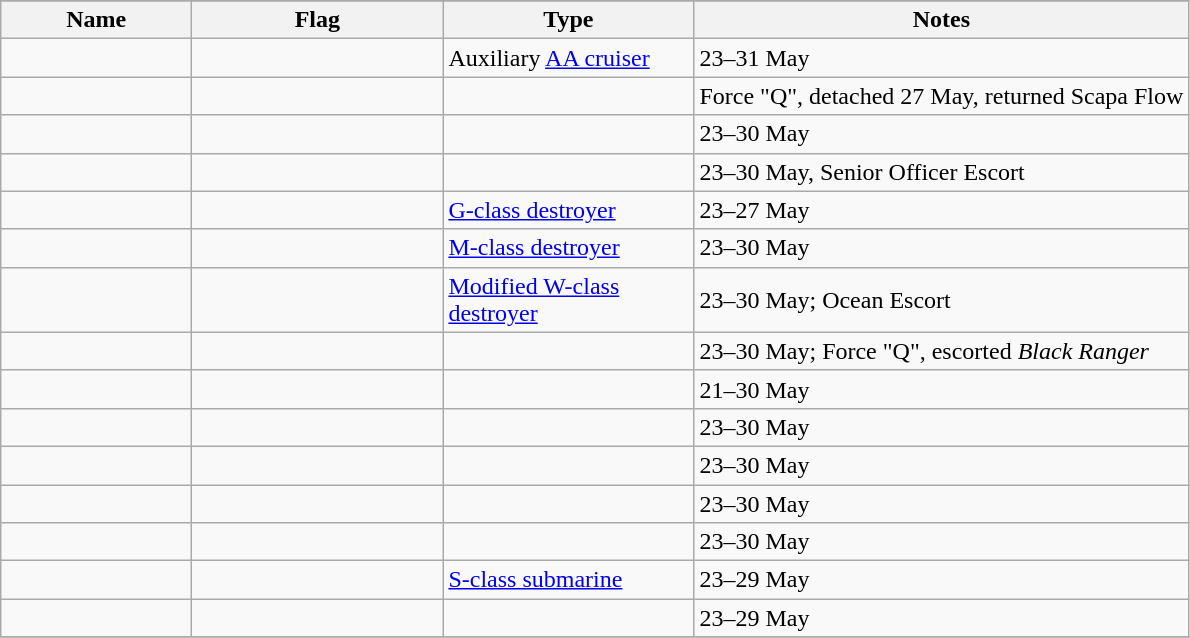<table class="wikitable sortable">
<tr>
</tr>
<tr>
<th scope="col" width="120px">Name</th>
<th scope="col" width="160px">Flag</th>
<th scope="col" width="160px">Type</th>
<th>Notes</th>
</tr>
<tr>
<td align="left"></td>
<td align="left"></td>
<td align="left">Auxiliary <a href='#'>AA cruiser</a></td>
<td align="left">23–31 May</td>
</tr>
<tr>
<td align="left"></td>
<td align="left"></td>
<td align="left"></td>
<td align="left">Force "Q", detached 27 May, returned Scapa Flow</td>
</tr>
<tr>
<td align="left"></td>
<td align="left"></td>
<td align="left"></td>
<td align="left">23–30 May</td>
</tr>
<tr>
<td align="left"></td>
<td align="left"></td>
<td align="left"></td>
<td align="left">23–30 May, Senior Officer Escort</td>
</tr>
<tr>
<td align="left"></td>
<td align="left"></td>
<td align="left"><a href='#'>G-class destroyer</a></td>
<td align="left">23–27 May</td>
</tr>
<tr>
<td align="left"></td>
<td align="left"></td>
<td align="left"><a href='#'>M-class destroyer</a></td>
<td align="left">23–30 May</td>
</tr>
<tr>
<td align="left"></td>
<td align="left"></td>
<td align="left"><a href='#'>Modified W-class destroyer</a></td>
<td align="left">23–30 May; Ocean Escort</td>
</tr>
<tr>
<td align="left"></td>
<td align="left"></td>
<td align="left"></td>
<td align="left">23–30 May; Force "Q", escorted <em>Black Ranger</em></td>
</tr>
<tr>
<td align="left"></td>
<td align="left"></td>
<td align="left"></td>
<td align="left">21–30 May</td>
</tr>
<tr>
<td align="left"></td>
<td align="left"></td>
<td align="left"></td>
<td align="left">23–30 May</td>
</tr>
<tr>
<td align="left"></td>
<td align="left"></td>
<td align="left"></td>
<td align="left">23–30 May</td>
</tr>
<tr>
<td align="left"></td>
<td align="left"></td>
<td align="left"></td>
<td align="left">23–30 May</td>
</tr>
<tr>
<td align="left"></td>
<td align="left"></td>
<td align="left"></td>
<td align="left">23–30 May</td>
</tr>
<tr>
<td align="left"></td>
<td align="left"></td>
<td align="left"><a href='#'>S-class submarine</a></td>
<td align="left">23–29 May</td>
</tr>
<tr>
<td align="left"></td>
<td align="left"></td>
<td align="left"></td>
<td align="left">23–29 May</td>
</tr>
<tr>
</tr>
</table>
